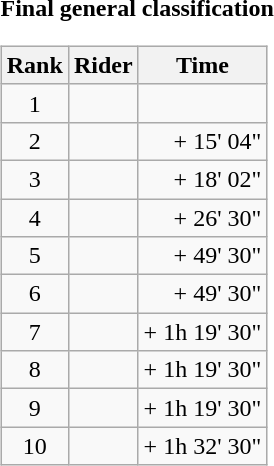<table>
<tr>
<td><strong>Final general classification</strong><br><table class="wikitable">
<tr>
<th scope="col">Rank</th>
<th scope="col">Rider</th>
<th scope="col">Time</th>
</tr>
<tr>
<td style="text-align:center;">1</td>
<td></td>
<td style="text-align:right;"></td>
</tr>
<tr>
<td style="text-align:center;">2</td>
<td></td>
<td style="text-align:right;">+ 15' 04"</td>
</tr>
<tr>
<td style="text-align:center;">3</td>
<td></td>
<td style="text-align:right;">+ 18' 02"</td>
</tr>
<tr>
<td style="text-align:center;">4</td>
<td></td>
<td style="text-align:right;">+ 26' 30"</td>
</tr>
<tr>
<td style="text-align:center;">5</td>
<td></td>
<td style="text-align:right;">+ 49' 30"</td>
</tr>
<tr>
<td style="text-align:center;">6</td>
<td></td>
<td style="text-align:right;">+ 49' 30"</td>
</tr>
<tr>
<td style="text-align:center;">7</td>
<td></td>
<td style="text-align:right;">+ 1h 19' 30"</td>
</tr>
<tr>
<td style="text-align:center;">8</td>
<td></td>
<td style="text-align:right;">+ 1h 19' 30"</td>
</tr>
<tr>
<td style="text-align:center;">9</td>
<td></td>
<td style="text-align:right;">+ 1h 19' 30"</td>
</tr>
<tr>
<td style="text-align:center;">10</td>
<td></td>
<td style="text-align:right;">+ 1h 32' 30"</td>
</tr>
</table>
</td>
</tr>
</table>
